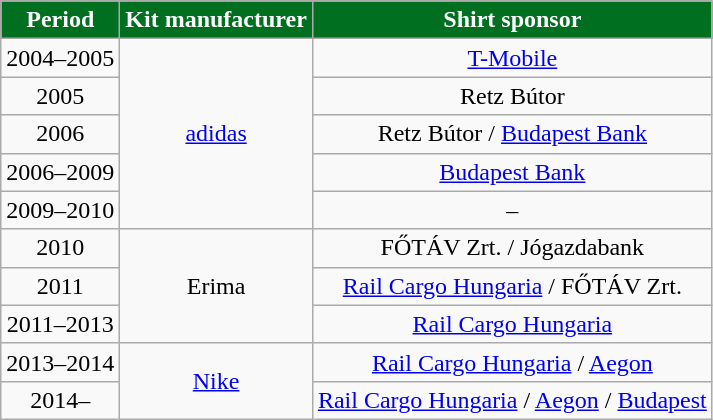<table class="wikitable" style="text-align:center;margin-left:1em">
<tr>
<th style="color:#FFFFFF; background:#007020">Period</th>
<th style="color:#FFFFFF; background:#007020">Kit manufacturer</th>
<th style="color:#FFFFFF; background:#007020">Shirt sponsor</th>
</tr>
<tr>
<td>2004–2005</td>
<td rowspan=5><a href='#'>adidas</a></td>
<td><a href='#'>T-Mobile</a></td>
</tr>
<tr>
<td>2005</td>
<td>Retz Bútor</td>
</tr>
<tr>
<td>2006</td>
<td>Retz Bútor / <a href='#'>Budapest Bank</a></td>
</tr>
<tr>
<td>2006–2009</td>
<td><a href='#'>Budapest Bank</a></td>
</tr>
<tr>
<td>2009–2010</td>
<td>–</td>
</tr>
<tr>
<td>2010</td>
<td rowspan=3>Erima</td>
<td>FŐTÁV Zrt. / Jógazdabank</td>
</tr>
<tr>
<td>2011</td>
<td><a href='#'>Rail Cargo Hungaria</a> / FŐTÁV Zrt.</td>
</tr>
<tr>
<td>2011–2013</td>
<td><a href='#'>Rail Cargo Hungaria</a></td>
</tr>
<tr>
<td>2013–2014</td>
<td rowspan=2><a href='#'>Nike</a></td>
<td><a href='#'>Rail Cargo Hungaria</a> / <a href='#'>Aegon</a></td>
</tr>
<tr>
<td>2014–</td>
<td><a href='#'>Rail Cargo Hungaria</a> / <a href='#'>Aegon</a> / <a href='#'>Budapest</a></td>
</tr>
</table>
